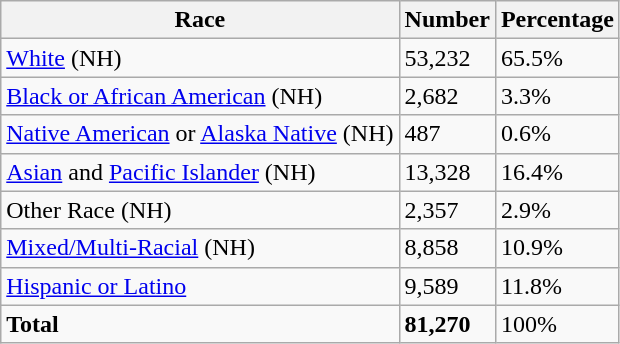<table class="wikitable">
<tr>
<th>Race</th>
<th>Number</th>
<th>Percentage</th>
</tr>
<tr>
<td><a href='#'>White</a> (NH)</td>
<td>53,232</td>
<td>65.5%</td>
</tr>
<tr>
<td><a href='#'>Black or African American</a> (NH)</td>
<td>2,682</td>
<td>3.3%</td>
</tr>
<tr>
<td><a href='#'>Native American</a> or <a href='#'>Alaska Native</a> (NH)</td>
<td>487</td>
<td>0.6%</td>
</tr>
<tr>
<td><a href='#'>Asian</a> and <a href='#'>Pacific Islander</a> (NH)</td>
<td>13,328</td>
<td>16.4%</td>
</tr>
<tr>
<td>Other Race (NH)</td>
<td>2,357</td>
<td>2.9%</td>
</tr>
<tr>
<td><a href='#'>Mixed/Multi-Racial</a> (NH)</td>
<td>8,858</td>
<td>10.9%</td>
</tr>
<tr>
<td><a href='#'>Hispanic or Latino</a></td>
<td>9,589</td>
<td>11.8%</td>
</tr>
<tr>
<td><strong>Total</strong></td>
<td><strong>81,270</strong></td>
<td>100%</td>
</tr>
</table>
